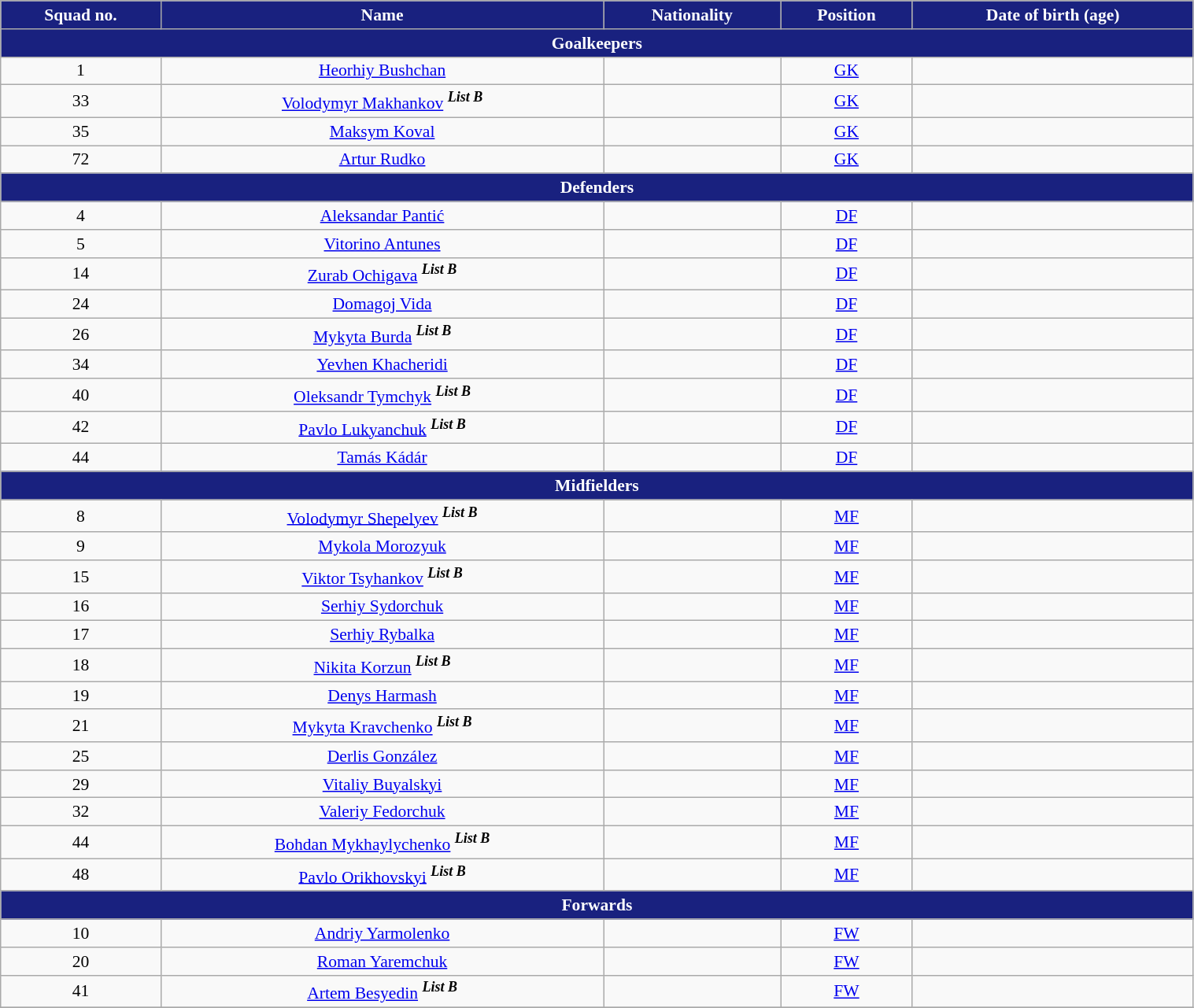<table class="wikitable" style="text-align:center; font-size:90%; width:80%">
<tr>
<th style="background:#19217F; color:white; text-align:center">Squad no.</th>
<th style="background:#19217F; color:white; text-align:center">Name</th>
<th style="background:#19217F; color:white; text-align:center">Nationality</th>
<th style="background:#19217F; color:white; text-align:center">Position</th>
<th style="background:#19217F; color:white; text-align:center">Date of birth (age)</th>
</tr>
<tr>
<th colspan="6" style="background:#19217F; color:white; text-align:center">Goalkeepers</th>
</tr>
<tr>
<td>1</td>
<td><a href='#'>Heorhiy Bushchan</a></td>
<td></td>
<td><a href='#'>GK</a></td>
<td></td>
</tr>
<tr>
<td>33</td>
<td><a href='#'>Volodymyr Makhankov</a> <sup><strong><em>List B</em></strong></sup></td>
<td></td>
<td><a href='#'>GK</a></td>
<td></td>
</tr>
<tr>
<td>35</td>
<td><a href='#'>Maksym Koval</a></td>
<td></td>
<td><a href='#'>GK</a></td>
<td></td>
</tr>
<tr>
<td>72</td>
<td><a href='#'>Artur Rudko</a></td>
<td></td>
<td><a href='#'>GK</a></td>
<td></td>
</tr>
<tr>
<th colspan="6" style="background:#19217F; color:white; text-align:center">Defenders</th>
</tr>
<tr>
<td>4</td>
<td><a href='#'>Aleksandar Pantić</a></td>
<td></td>
<td><a href='#'>DF</a></td>
<td></td>
</tr>
<tr>
<td>5</td>
<td><a href='#'>Vitorino Antunes</a></td>
<td></td>
<td><a href='#'>DF</a></td>
<td></td>
</tr>
<tr>
<td>14</td>
<td><a href='#'>Zurab Ochigava</a> <sup><strong><em>List B</em></strong></sup></td>
<td></td>
<td><a href='#'>DF</a></td>
<td></td>
</tr>
<tr>
<td>24</td>
<td><a href='#'>Domagoj Vida</a></td>
<td></td>
<td><a href='#'>DF</a></td>
<td></td>
</tr>
<tr>
<td>26</td>
<td><a href='#'>Mykyta Burda</a> <sup><strong><em>List B</em></strong></sup></td>
<td></td>
<td><a href='#'>DF</a></td>
<td></td>
</tr>
<tr>
<td>34</td>
<td><a href='#'>Yevhen Khacheridi</a></td>
<td></td>
<td><a href='#'>DF</a></td>
<td></td>
</tr>
<tr>
<td>40</td>
<td><a href='#'>Oleksandr Tymchyk</a> <sup><strong><em>List B</em></strong></sup></td>
<td></td>
<td><a href='#'>DF</a></td>
<td></td>
</tr>
<tr>
<td>42</td>
<td><a href='#'>Pavlo Lukyanchuk</a> <sup><strong><em>List B</em></strong></sup></td>
<td></td>
<td><a href='#'>DF</a></td>
<td></td>
</tr>
<tr>
<td>44</td>
<td><a href='#'>Tamás Kádár</a></td>
<td></td>
<td><a href='#'>DF</a></td>
<td></td>
</tr>
<tr>
<th colspan="6" style="background:#19217F; color:white; text-align:center">Midfielders</th>
</tr>
<tr>
<td>8</td>
<td><a href='#'>Volodymyr Shepelyev</a> <sup><strong><em>List B</em></strong></sup></td>
<td></td>
<td><a href='#'>MF</a></td>
<td></td>
</tr>
<tr>
<td>9</td>
<td><a href='#'>Mykola Morozyuk</a></td>
<td></td>
<td><a href='#'>MF</a></td>
<td></td>
</tr>
<tr>
<td>15</td>
<td><a href='#'>Viktor Tsyhankov</a> <sup><strong><em>List B</em></strong></sup></td>
<td></td>
<td><a href='#'>MF</a></td>
<td></td>
</tr>
<tr>
<td>16</td>
<td><a href='#'>Serhiy Sydorchuk</a></td>
<td></td>
<td><a href='#'>MF</a></td>
<td></td>
</tr>
<tr>
<td>17</td>
<td><a href='#'>Serhiy Rybalka</a></td>
<td></td>
<td><a href='#'>MF</a></td>
<td></td>
</tr>
<tr>
<td>18</td>
<td><a href='#'>Nikita Korzun</a> <sup><strong><em>List B</em></strong></sup></td>
<td></td>
<td><a href='#'>MF</a></td>
<td></td>
</tr>
<tr>
<td>19</td>
<td><a href='#'>Denys Harmash</a></td>
<td></td>
<td><a href='#'>MF</a></td>
<td></td>
</tr>
<tr>
<td>21</td>
<td><a href='#'>Mykyta Kravchenko</a> <sup><strong><em>List B</em></strong></sup></td>
<td></td>
<td><a href='#'>MF</a></td>
<td></td>
</tr>
<tr>
<td>25</td>
<td><a href='#'>Derlis González</a></td>
<td></td>
<td><a href='#'>MF</a></td>
<td></td>
</tr>
<tr>
<td>29</td>
<td><a href='#'>Vitaliy Buyalskyi</a></td>
<td></td>
<td><a href='#'>MF</a></td>
<td></td>
</tr>
<tr>
<td>32</td>
<td><a href='#'>Valeriy Fedorchuk</a></td>
<td></td>
<td><a href='#'>MF</a></td>
<td></td>
</tr>
<tr>
<td>44</td>
<td><a href='#'>Bohdan Mykhaylychenko</a> <sup><strong><em>List B</em></strong></sup></td>
<td></td>
<td><a href='#'>MF</a></td>
<td></td>
</tr>
<tr>
<td>48</td>
<td><a href='#'>Pavlo Orikhovskyi</a> <sup><strong><em>List B</em></strong></sup></td>
<td></td>
<td><a href='#'>MF</a></td>
<td></td>
</tr>
<tr>
<th colspan="7" style="background:#19217F; color:white; text-align:center">Forwards</th>
</tr>
<tr>
<td>10</td>
<td><a href='#'>Andriy Yarmolenko</a></td>
<td></td>
<td><a href='#'>FW</a></td>
<td></td>
</tr>
<tr>
<td>20</td>
<td><a href='#'>Roman Yaremchuk</a></td>
<td></td>
<td><a href='#'>FW</a></td>
<td></td>
</tr>
<tr>
<td>41</td>
<td><a href='#'>Artem Besyedin</a> <sup><strong><em>List B</em></strong></sup></td>
<td></td>
<td><a href='#'>FW</a></td>
<td></td>
</tr>
<tr>
</tr>
</table>
